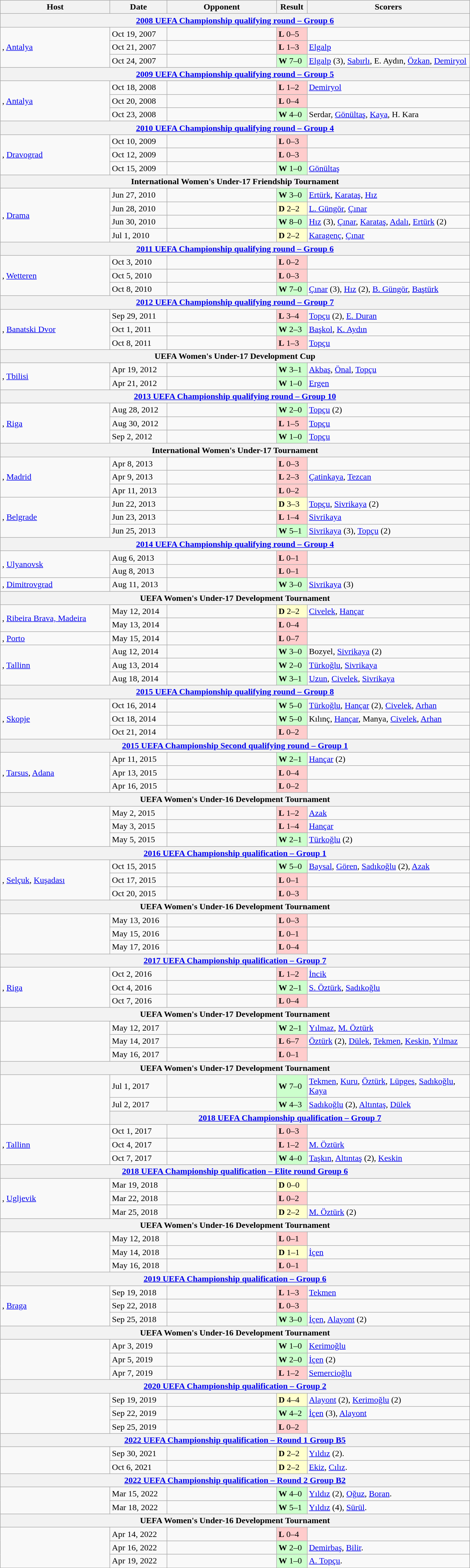<table class="wikitable">
<tr>
<th width=200>Host</th>
<th width=100>Date</th>
<th width=200>Opponent</th>
<th width=50>Result</th>
<th width=300>Scorers</th>
</tr>
<tr>
<th colspan=5 align=center><a href='#'>2008 UEFA Championship qualifying round – Group 6</a></th>
</tr>
<tr>
<td rowspan=3>, <a href='#'>Antalya</a></td>
<td>Oct 19, 2007</td>
<td></td>
<td bgcolor=ffcccc><strong>L</strong> 0–5</td>
<td></td>
</tr>
<tr>
<td>Oct 21, 2007</td>
<td></td>
<td bgcolor=ffcccc><strong>L</strong> 1–3</td>
<td><a href='#'>Elgalp</a></td>
</tr>
<tr>
<td>Oct 24, 2007</td>
<td></td>
<td bgcolor=ccffcc><strong>W</strong> 7–0</td>
<td><a href='#'>Elgalp</a> (3), <a href='#'>Sabırlı</a>, E. Aydın, <a href='#'>Özkan</a>, <a href='#'>Demiryol</a></td>
</tr>
<tr>
<th colspan=5 align=center><a href='#'>2009 UEFA Championship qualifying round – Group 5</a></th>
</tr>
<tr>
<td rowspan=3>, <a href='#'>Antalya</a></td>
<td>Oct 18, 2008</td>
<td></td>
<td bgcolor=ffcccc><strong>L</strong> 1–2</td>
<td><a href='#'>Demiryol</a></td>
</tr>
<tr>
<td>Oct 20, 2008</td>
<td></td>
<td bgcolor=ffcccc><strong>L</strong> 0–4</td>
<td></td>
</tr>
<tr>
<td>Oct 23, 2008</td>
<td></td>
<td bgcolor=ccffcc><strong>W</strong> 4–0</td>
<td>Serdar, <a href='#'>Gönültaş</a>, <a href='#'>Kaya</a>, H. Kara</td>
</tr>
<tr>
<th colspan=5 align=center><a href='#'>2010 UEFA Championship qualifying round – Group 4</a></th>
</tr>
<tr>
<td rowspan=3>, <a href='#'>Dravograd</a></td>
<td>Oct 10, 2009</td>
<td></td>
<td bgcolor=ffcccc><strong>L</strong> 0–3</td>
<td></td>
</tr>
<tr>
<td>Oct 12, 2009</td>
<td></td>
<td bgcolor=ffcccc><strong>L</strong> 0–3</td>
<td></td>
</tr>
<tr>
<td>Oct 15, 2009</td>
<td></td>
<td bgcolor=ccffcc><strong>W</strong> 1–0</td>
<td><a href='#'>Gönültaş</a></td>
</tr>
<tr>
<th colspan=5 align=center>International Women's Under-17 Friendship Tournament</th>
</tr>
<tr>
<td rowspan=4>, <a href='#'>Drama</a></td>
<td>Jun 27, 2010</td>
<td></td>
<td bgcolor=ccffcc><strong>W</strong> 3–0</td>
<td><a href='#'>Ertürk</a>, <a href='#'>Karataş</a>, <a href='#'>Hız</a></td>
</tr>
<tr>
<td>Jun 28, 2010</td>
<td></td>
<td bgcolor=ffffcc><strong>D</strong> 2–2</td>
<td><a href='#'>L. Güngör</a>, <a href='#'>Çınar</a></td>
</tr>
<tr>
<td>Jun 30, 2010</td>
<td></td>
<td bgcolor=ccffcc><strong>W</strong> 8–0</td>
<td><a href='#'>Hız</a> (3), <a href='#'>Çınar</a>, <a href='#'>Karataş</a>, <a href='#'>Adalı</a>, <a href='#'>Ertürk</a> (2)</td>
</tr>
<tr>
<td>Jul 1, 2010</td>
<td></td>
<td bgcolor=ffffcc><strong>D</strong> 2–2</td>
<td><a href='#'>Karagenç</a>, <a href='#'>Çınar</a></td>
</tr>
<tr>
<th colspan=5 align=center><a href='#'>2011 UEFA Championship qualifying round – Group 6</a></th>
</tr>
<tr>
<td rowspan=3>, <a href='#'>Wetteren</a></td>
<td>Oct 3, 2010</td>
<td></td>
<td bgcolor=ffcccc><strong>L</strong> 0–2</td>
<td></td>
</tr>
<tr>
<td>Oct 5, 2010</td>
<td></td>
<td bgcolor=ffcccc><strong>L</strong> 0–3</td>
<td></td>
</tr>
<tr>
<td>Oct 8, 2010</td>
<td></td>
<td bgcolor=ccffcc><strong>W</strong> 7–0</td>
<td><a href='#'>Çınar</a> (3), <a href='#'>Hız</a> (2), <a href='#'>B. Güngör</a>, <a href='#'>Baştürk</a></td>
</tr>
<tr>
<th colspan=5 align=center><a href='#'>2012 UEFA Championship qualifying round – Group 7</a></th>
</tr>
<tr>
<td rowspan=3>, <a href='#'>Banatski Dvor</a></td>
<td>Sep 29, 2011</td>
<td></td>
<td bgcolor=ffcccc><strong>L</strong> 3–4</td>
<td><a href='#'>Topçu</a> (2), <a href='#'>E. Duran</a></td>
</tr>
<tr>
<td>Oct 1, 2011</td>
<td></td>
<td bgcolor=ccffcc><strong>W</strong> 2–3</td>
<td><a href='#'>Başkol</a>, <a href='#'>K. Aydın</a></td>
</tr>
<tr>
<td>Oct 8, 2011</td>
<td></td>
<td bgcolor=ffcccc><strong>L</strong> 1–3</td>
<td><a href='#'>Topçu</a></td>
</tr>
<tr>
<th colspan=5 align=center>UEFA Women's Under-17 Development Cup</th>
</tr>
<tr>
<td rowspan=2>, <a href='#'>Tbilisi</a></td>
<td>Apr 19, 2012</td>
<td></td>
<td bgcolor=ccffcc><strong>W</strong> 3–1</td>
<td><a href='#'>Akbaş</a>, <a href='#'>Önal</a>, <a href='#'>Topçu</a></td>
</tr>
<tr>
<td>Apr 21, 2012</td>
<td></td>
<td bgcolor=ccffcc><strong>W</strong> 1–0</td>
<td><a href='#'>Ergen</a></td>
</tr>
<tr>
<th colspan=5 align=center><a href='#'>2013 UEFA Championship qualifying round – Group 10</a></th>
</tr>
<tr>
<td rowspan=3>, <a href='#'>Riga</a></td>
<td>Aug 28, 2012</td>
<td></td>
<td bgcolor=ccffcc><strong>W</strong> 2–0</td>
<td><a href='#'>Topçu</a> (2)</td>
</tr>
<tr>
<td>Aug 30, 2012</td>
<td></td>
<td bgcolor=ffcccc><strong>L</strong> 1–5</td>
<td><a href='#'>Topçu</a></td>
</tr>
<tr>
<td>Sep 2, 2012</td>
<td></td>
<td bgcolor=ccffcc><strong>W</strong> 1–0</td>
<td><a href='#'>Topçu</a></td>
</tr>
<tr>
<th colspan=5 align=center>International Women's Under-17 Tournament</th>
</tr>
<tr>
<td rowspan=3>, <a href='#'>Madrid</a></td>
<td>Apr 8, 2013</td>
<td></td>
<td bgcolor=ffcccc><strong>L</strong> 0–3</td>
<td></td>
</tr>
<tr>
<td>Apr 9, 2013</td>
<td></td>
<td bgcolor=ffcccc><strong>L</strong> 2–3</td>
<td><a href='#'>Çatinkaya</a>, <a href='#'>Tezcan</a></td>
</tr>
<tr>
<td>Apr 11, 2013</td>
<td></td>
<td bgcolor=ffcccc><strong>L</strong> 0–2</td>
<td></td>
</tr>
<tr>
<td rowspan=3>, <a href='#'>Belgrade</a></td>
<td>Jun 22, 2013</td>
<td></td>
<td bgcolor=ffffcc><strong>D</strong> 3–3</td>
<td><a href='#'>Topçu</a>, <a href='#'>Sivrikaya</a> (2)</td>
</tr>
<tr>
<td>Jun 23, 2013</td>
<td></td>
<td bgcolor=ffcccc><strong>L</strong> 1–4</td>
<td><a href='#'>Sivrikaya</a></td>
</tr>
<tr>
<td>Jun 25, 2013</td>
<td></td>
<td bgcolor=ccffcc><strong>W</strong> 5–1</td>
<td><a href='#'>Sivrikaya</a> (3), <a href='#'>Topçu</a> (2)</td>
</tr>
<tr>
<th colspan=5 align=center><a href='#'>2014 UEFA Championship qualifying round – Group 4</a></th>
</tr>
<tr>
<td rowspan=2>, <a href='#'>Ulyanovsk</a></td>
<td>Aug 6, 2013</td>
<td></td>
<td bgcolor=ffcccc><strong>L</strong> 0–1</td>
<td></td>
</tr>
<tr>
<td>Aug 8, 2013</td>
<td></td>
<td bgcolor=ffcccc><strong>L</strong> 0–1</td>
<td></td>
</tr>
<tr>
<td>, <a href='#'>Dimitrovgrad</a></td>
<td>Aug 11, 2013</td>
<td></td>
<td bgcolor=ccffcc><strong>W</strong> 3–0</td>
<td><a href='#'>Sivrikaya</a> (3)</td>
</tr>
<tr>
<th colspan=5 align=center>UEFA Women's Under-17 Development Tournament</th>
</tr>
<tr>
<td rowspan=2>, <a href='#'>Ribeira Brava, Madeira</a></td>
<td>May 12, 2014</td>
<td></td>
<td bgcolor=ffffcc><strong>D</strong> 2–2</td>
<td><a href='#'>Civelek</a>, <a href='#'>Hançar</a></td>
</tr>
<tr>
<td>May 13, 2014</td>
<td></td>
<td bgcolor=ffcccc><strong>L</strong> 0–4</td>
<td></td>
</tr>
<tr>
<td>, <a href='#'>Porto</a></td>
<td>May 15, 2014</td>
<td></td>
<td bgcolor=ffcccc><strong>L</strong> 0–7</td>
<td></td>
</tr>
<tr>
<td rowspan=3>, <a href='#'>Tallinn</a></td>
<td>Aug 12, 2014</td>
<td></td>
<td bgcolor=ccffcc><strong>W</strong> 3–0</td>
<td>Bozyel, <a href='#'>Sivrikaya</a> (2)</td>
</tr>
<tr>
<td>Aug 13, 2014</td>
<td></td>
<td bgcolor=ccffcc><strong>W</strong> 2–0</td>
<td><a href='#'>Türkoğlu</a>, <a href='#'>Sivrikaya</a></td>
</tr>
<tr>
<td>Aug 18, 2014</td>
<td></td>
<td bgcolor=ccffcc><strong>W</strong> 3–1</td>
<td><a href='#'>Uzun</a>, <a href='#'>Civelek</a>, <a href='#'>Sivrikaya</a></td>
</tr>
<tr>
<th colspan=5 align=center><a href='#'>2015 UEFA Championship qualifying round – Group 8</a></th>
</tr>
<tr>
<td rowspan=3>, <a href='#'>Skopje</a></td>
<td>Oct 16, 2014</td>
<td></td>
<td bgcolor=ccffcc><strong>W</strong> 5–0</td>
<td><a href='#'>Türkoğlu</a>, <a href='#'>Hançar</a> (2), <a href='#'>Civelek</a>, <a href='#'>Arhan</a></td>
</tr>
<tr>
<td>Oct 18, 2014</td>
<td></td>
<td bgcolor=ccffcc><strong>W</strong> 5–0</td>
<td>Kılınç, <a href='#'>Hançar</a>, Manya, <a href='#'>Civelek</a>, <a href='#'>Arhan</a></td>
</tr>
<tr>
<td>Oct 21, 2014</td>
<td></td>
<td bgcolor=ffcccc><strong>L</strong> 0–2</td>
<td></td>
</tr>
<tr>
<th colspan=5 align=center><a href='#'>2015 UEFA Championship Second qualifying round – Group 1</a></th>
</tr>
<tr>
<td rowspan=3>, <a href='#'>Tarsus</a>, <a href='#'>Adana</a></td>
<td>Apr 11, 2015</td>
<td></td>
<td bgcolor=ccffcc><strong>W</strong> 2–1</td>
<td><a href='#'>Hançar</a> (2)</td>
</tr>
<tr>
<td>Apr 13, 2015</td>
<td></td>
<td bgcolor=ffcccc><strong>L</strong> 0–4</td>
<td></td>
</tr>
<tr>
<td>Apr 16, 2015</td>
<td></td>
<td bgcolor=ffcccc><strong>L</strong> 0–2</td>
<td></td>
</tr>
<tr>
<th colspan=5 align=center>UEFA Women's Under-16 Development Tournament</th>
</tr>
<tr>
<td rowspan=3></td>
<td>May 2, 2015</td>
<td></td>
<td bgcolor=ffcccc><strong>L</strong> 1–2</td>
<td><a href='#'>Azak</a></td>
</tr>
<tr>
<td>May 3, 2015</td>
<td></td>
<td bgcolor=ffcccc><strong>L</strong> 1–4</td>
<td><a href='#'>Hançar</a></td>
</tr>
<tr>
<td>May 5, 2015</td>
<td></td>
<td bgcolor=ccffcc><strong>W</strong> 2–1</td>
<td><a href='#'>Türkoğlu</a> (2)</td>
</tr>
<tr>
<th colspan=5 align=center><a href='#'>2016 UEFA Championship qualification – Group 1</a></th>
</tr>
<tr>
<td rowspan=3>, <a href='#'>Selçuk</a>, <a href='#'>Kuşadası</a></td>
<td>Oct 15, 2015</td>
<td></td>
<td bgcolor=ccffcc><strong>W</strong> 5–0</td>
<td><a href='#'>Baysal</a>, <a href='#'>Gören</a>, <a href='#'>Sadıkoğlu</a> (2), <a href='#'>Azak</a></td>
</tr>
<tr>
<td>Oct 17, 2015</td>
<td></td>
<td bgcolor=ffcccc><strong>L</strong> 0–1</td>
<td></td>
</tr>
<tr>
<td>Oct 20, 2015</td>
<td></td>
<td bgcolor=ffcccc><strong>L</strong> 0–3</td>
<td></td>
</tr>
<tr>
<th colspan=5 align=center>UEFA Women's Under-16 Development Tournament</th>
</tr>
<tr>
<td rowspan=3></td>
<td>May 13, 2016</td>
<td></td>
<td bgcolor=ffcccc><strong>L</strong> 0–3</td>
<td></td>
</tr>
<tr>
<td>May 15, 2016</td>
<td></td>
<td bgcolor=ffcccc><strong>L</strong> 0–1</td>
<td></td>
</tr>
<tr>
<td>May 17, 2016</td>
<td></td>
<td bgcolor=ffcccc><strong>L</strong> 0–4</td>
<td></td>
</tr>
<tr>
<th colspan=5 align=center><a href='#'>2017 UEFA Championship qualification – Group 7</a></th>
</tr>
<tr>
<td rowspan=3>, <a href='#'>Riga</a></td>
<td>Oct 2, 2016</td>
<td></td>
<td bgcolor=ffcccc><strong>L</strong> 1–2</td>
<td><a href='#'>İncik</a></td>
</tr>
<tr>
<td>Oct 4, 2016</td>
<td></td>
<td bgcolor=ccffcc><strong>W</strong> 2–1</td>
<td><a href='#'>S. Öztürk</a>, <a href='#'>Sadıkoğlu</a></td>
</tr>
<tr>
<td>Oct 7, 2016</td>
<td></td>
<td bgcolor=ffcccc><strong>L</strong> 0–4</td>
<td></td>
</tr>
<tr>
<th colspan=5 align=center>UEFA Women's Under-17 Development Tournament</th>
</tr>
<tr>
<td rowspan=3></td>
<td>May 12, 2017</td>
<td></td>
<td bgcolor=ccffcc><strong>W</strong> 2–1</td>
<td><a href='#'>Yılmaz</a>, <a href='#'>M. Öztürk</a></td>
</tr>
<tr>
<td>May 14, 2017</td>
<td></td>
<td bgcolor=ffcccc><strong>L</strong> 6–7</td>
<td><a href='#'>Öztürk</a> (2), <a href='#'>Dülek</a>, <a href='#'>Tekmen</a>, <a href='#'>Keskin</a>, <a href='#'>Yılmaz</a></td>
</tr>
<tr>
<td>May 16, 2017</td>
<td></td>
<td bgcolor=ffcccc><strong>L</strong> 0–1</td>
<td></td>
</tr>
<tr>
<th colspan=5 align=center>UEFA Women's Under-17 Development Tournament</th>
</tr>
<tr>
<td rowspan=3></td>
<td>Jul 1, 2017</td>
<td></td>
<td bgcolor=ccffcc><strong>W</strong> 7–0</td>
<td><a href='#'>Tekmen</a>, <a href='#'>Kuru</a>, <a href='#'>Öztürk</a>, <a href='#'>Lüpges</a>, <a href='#'>Sadıkoğlu</a>, <a href='#'>Kaya</a></td>
</tr>
<tr>
<td>Jul 2, 2017</td>
<td></td>
<td bgcolor=ccffcc><strong>W</strong> 4–3</td>
<td><a href='#'>Sadıkoğlu</a> (2), <a href='#'>Altıntaş</a>, <a href='#'>Dülek</a></td>
</tr>
<tr>
<th colspan=5 align=center><a href='#'>2018 UEFA Championship qualification – Group 7</a></th>
</tr>
<tr>
<td rowspan=3>, <a href='#'>Tallinn</a></td>
<td>Oct 1, 2017</td>
<td></td>
<td bgcolor=ffcccc><strong>L</strong> 0–3</td>
<td></td>
</tr>
<tr>
<td>Oct 4, 2017</td>
<td></td>
<td bgcolor=ffcccc><strong>L</strong> 1–2</td>
<td><a href='#'>M. Öztürk</a></td>
</tr>
<tr>
<td>Oct 7, 2017</td>
<td></td>
<td bgcolor=ccffcc><strong>W</strong> 4–0</td>
<td><a href='#'>Taşkın</a>, <a href='#'>Altıntaş</a> (2), <a href='#'>Keskin</a></td>
</tr>
<tr>
<th colspan=5 align=center><a href='#'>2018 UEFA Championship qualification – Elite round Group 6</a></th>
</tr>
<tr>
<td rowspan=3>, <a href='#'>Ugljevik</a></td>
<td>Mar 19, 2018</td>
<td></td>
<td bgcolor=ffffcc><strong>D</strong> 0–0</td>
<td></td>
</tr>
<tr>
<td>Mar 22, 2018</td>
<td></td>
<td bgcolor=ffcccc><strong>L</strong> 0–2</td>
<td></td>
</tr>
<tr>
<td>Mar 25, 2018</td>
<td></td>
<td bgcolor=ffffcc><strong>D</strong> 2–2</td>
<td><a href='#'>M. Öztürk</a> (2)</td>
</tr>
<tr>
<th colspan=5 align=center>UEFA Women's Under-16 Development Tournament</th>
</tr>
<tr>
<td rowspan=3></td>
<td>May 12, 2018</td>
<td></td>
<td bgcolor=ffcccc><strong>L</strong> 0–1</td>
<td></td>
</tr>
<tr>
<td>May 14, 2018</td>
<td></td>
<td bgcolor=ffffcc><strong>D</strong> 1–1</td>
<td><a href='#'>İçen</a></td>
</tr>
<tr>
<td>May 16, 2018</td>
<td></td>
<td bgcolor=ffcccc><strong>L</strong> 0–1</td>
<td></td>
</tr>
<tr>
<th colspan=5 align=center><a href='#'>2019 UEFA Championship qualification – Group 6</a></th>
</tr>
<tr>
<td rowspan=3>, <a href='#'>Braga</a></td>
<td>Sep 19, 2018</td>
<td></td>
<td bgcolor=ffcccc><strong>L</strong> 1–3</td>
<td><a href='#'>Tekmen</a></td>
</tr>
<tr>
<td>Sep 22, 2018</td>
<td></td>
<td bgcolor=ffcccc><strong>L</strong> 0–3</td>
<td></td>
</tr>
<tr>
<td>Sep 25, 2018</td>
<td></td>
<td bgcolor=ccffcc><strong>W</strong> 3–0</td>
<td><a href='#'>İçen</a>, <a href='#'>Alayont</a> (2)</td>
</tr>
<tr>
<th colspan=5 align=center>UEFA Women's Under-16 Development Tournament</th>
</tr>
<tr>
<td rowspan=3></td>
<td>Apr 3, 2019</td>
<td></td>
<td bgcolor=ccffcc><strong>W</strong> 1–0</td>
<td><a href='#'>Kerimoğlu</a></td>
</tr>
<tr>
<td>Apr 5, 2019</td>
<td></td>
<td bgcolor=ccffcc><strong>W</strong> 2–0</td>
<td><a href='#'>İçen</a> (2)</td>
</tr>
<tr>
<td>Apr 7, 2019</td>
<td></td>
<td bgcolor=ffcccc><strong>L</strong> 1–2</td>
<td><a href='#'>Semercioğlu</a></td>
</tr>
<tr>
<th colspan=5 align=center><a href='#'>2020 UEFA Championship qualification – Group 2</a></th>
</tr>
<tr>
<td rowspan=3></td>
<td>Sep 19, 2019</td>
<td></td>
<td bgcolor=ffffcc><strong>D</strong> 4–4</td>
<td><a href='#'>Alayont</a> (2), <a href='#'>Kerimoğlu</a> (2)</td>
</tr>
<tr>
<td>Sep 22, 2019</td>
<td></td>
<td bgcolor=ccffcc><strong>W</strong> 4–2</td>
<td><a href='#'>İçen</a> (3), <a href='#'>Alayont</a></td>
</tr>
<tr>
<td>Sep 25, 2019</td>
<td></td>
<td bgcolor=ffcccc><strong>L</strong> 0–2</td>
<td></td>
</tr>
<tr>
<th colspan=5 align=center><a href='#'>2022 UEFA Championship qualification – Round 1 Group B5</a></th>
</tr>
<tr>
<td rowspan=2></td>
<td>Sep 30, 2021</td>
<td></td>
<td bgcolor=ffffcc><strong>D</strong> 2–2</td>
<td><a href='#'>Yıldız</a> (2).</td>
</tr>
<tr>
<td>Oct 6, 2021</td>
<td></td>
<td bgcolor=ffffcc><strong>D</strong> 2–2</td>
<td><a href='#'>Ekiz</a>, <a href='#'>Cılız</a>.</td>
</tr>
<tr>
<th colspan=5 align=center><a href='#'>2022 UEFA Championship qualification – Round 2 Group B2</a></th>
</tr>
<tr>
<td rowspan=2></td>
<td>Mar 15, 2022</td>
<td></td>
<td bgcolor=ccffcc><strong>W</strong> 4–0</td>
<td><a href='#'>Yıldız</a> (2), <a href='#'>Oğuz</a>, <a href='#'>Boran</a>.</td>
</tr>
<tr>
<td>Mar 18, 2022</td>
<td></td>
<td bgcolor=ccffcc><strong>W</strong> 5–1</td>
<td><a href='#'>Yıldız</a> (4), <a href='#'>Sürül</a>.</td>
</tr>
<tr>
<th colspan=5 align=center>UEFA Women's Under-16 Development Tournament</th>
</tr>
<tr>
<td rowspan=3></td>
<td>Apr 14, 2022</td>
<td></td>
<td bgcolor=ffcccc><strong>L</strong> 0–4</td>
<td></td>
</tr>
<tr>
<td>Apr 16, 2022</td>
<td></td>
<td bgcolor=ccffcc><strong>W</strong> 2–0</td>
<td><a href='#'>Demirbaş</a>, <a href='#'>Bilir</a>.</td>
</tr>
<tr>
<td>Apr 19, 2022</td>
<td></td>
<td bgcolor=ccffcc><strong>W</strong> 1–0</td>
<td><a href='#'>A. Topçu</a>.</td>
</tr>
</table>
